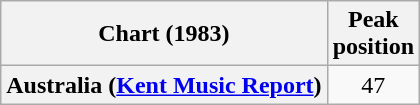<table class="wikitable sortable plainrowheaders">
<tr>
<th scope="col">Chart (1983)</th>
<th scope="col">Peak<br>position</th>
</tr>
<tr>
<th scope="row">Australia (<a href='#'>Kent Music Report</a>)</th>
<td style="text-align:center;">47</td>
</tr>
</table>
